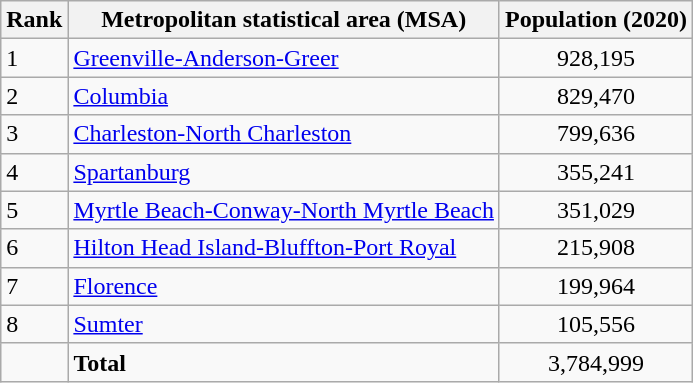<table class="wikitable">
<tr>
<th>Rank</th>
<th>Metropolitan statistical area (MSA)</th>
<th>Population (2020)</th>
</tr>
<tr>
<td>1</td>
<td><a href='#'>Greenville-Anderson-Greer</a></td>
<td align="center">928,195</td>
</tr>
<tr>
<td>2</td>
<td><a href='#'>Columbia</a></td>
<td align="center">829,470</td>
</tr>
<tr>
<td>3</td>
<td><a href='#'>Charleston-North Charleston</a></td>
<td align="center">799,636</td>
</tr>
<tr>
<td>4</td>
<td><a href='#'>Spartanburg</a></td>
<td align="center">355,241</td>
</tr>
<tr>
<td>5</td>
<td><a href='#'>Myrtle Beach-Conway-North Myrtle Beach</a></td>
<td align="center">351,029</td>
</tr>
<tr>
<td>6</td>
<td><a href='#'>Hilton Head Island-Bluffton-Port Royal</a></td>
<td align="center">215,908</td>
</tr>
<tr>
<td>7</td>
<td><a href='#'>Florence</a></td>
<td align="center">199,964</td>
</tr>
<tr>
<td>8</td>
<td><a href='#'>Sumter</a></td>
<td align="center">105,556</td>
</tr>
<tr>
<td></td>
<td><strong>Total</strong></td>
<td align="center">3,784,999</td>
</tr>
</table>
